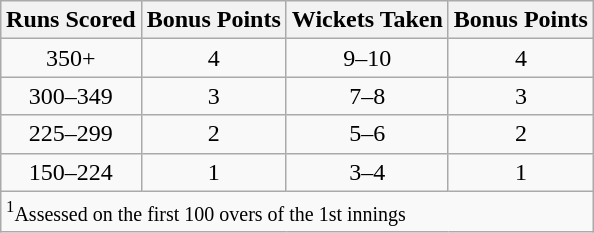<table class="wikitable" style="margin: 1em auto 1em auto">
<tr>
<th>Runs Scored</th>
<th>Bonus Points</th>
<th>Wickets Taken</th>
<th>Bonus Points</th>
</tr>
<tr>
<td style="text-align:center;">350+</td>
<td style="text-align:center;">4</td>
<td style="text-align:center;">9–10</td>
<td style="text-align:center;">4</td>
</tr>
<tr>
<td style="text-align:center;">300–349</td>
<td style="text-align:center;">3</td>
<td style="text-align:center;">7–8</td>
<td style="text-align:center;">3</td>
</tr>
<tr>
<td style="text-align:center;">225–299</td>
<td style="text-align:center;">2</td>
<td style="text-align:center;">5–6</td>
<td style="text-align:center;">2</td>
</tr>
<tr>
<td style="text-align:center;">150–224</td>
<td style="text-align:center;">1</td>
<td style="text-align:center;">3–4</td>
<td style="text-align:center;">1</td>
</tr>
<tr>
<td colspan="4"><small><sup>1</sup>Assessed on the first 100 overs of the 1st innings</small></td>
</tr>
</table>
